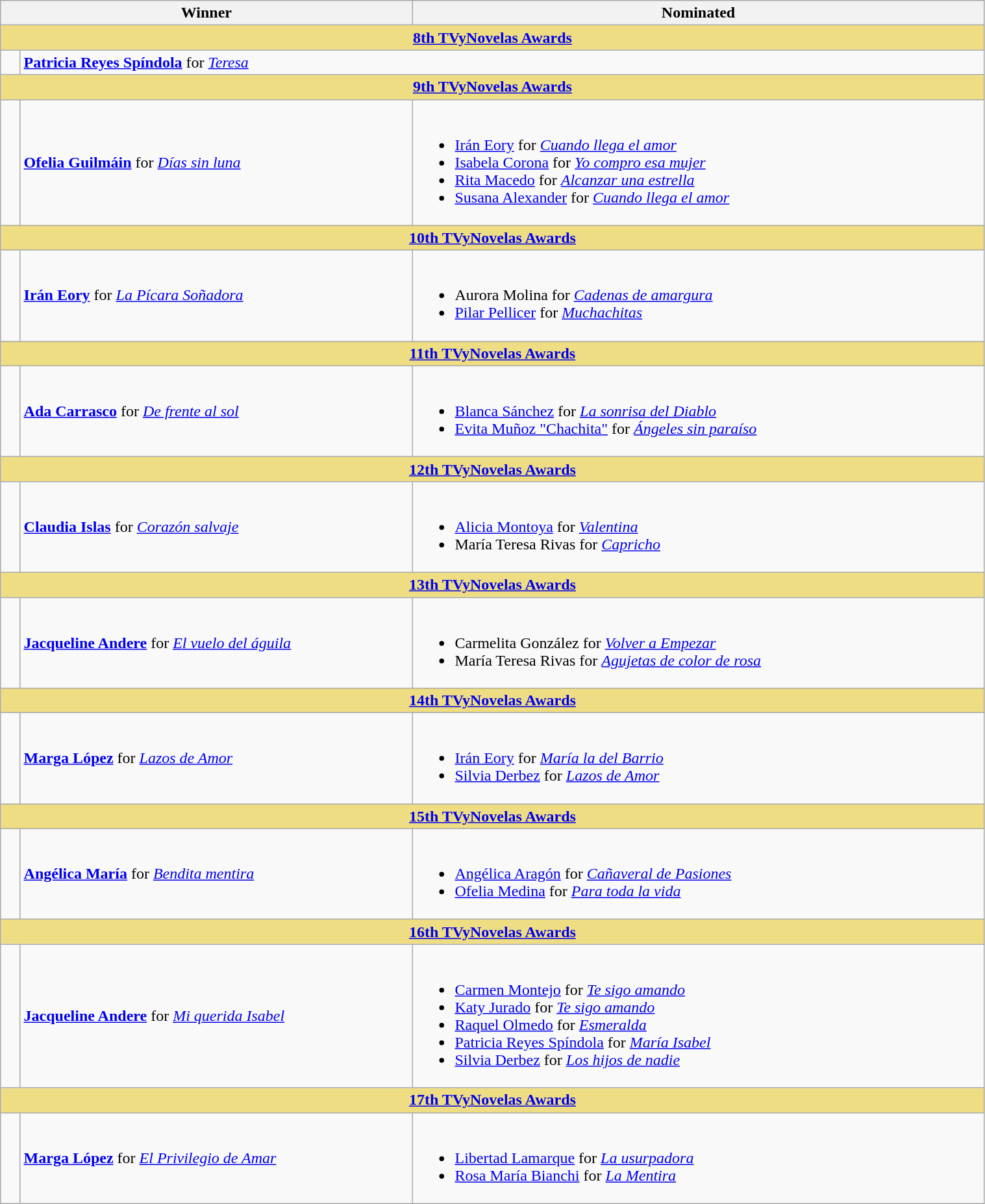<table class="wikitable" width=80%>
<tr align=center>
<th width="150px;" colspan=2; align="center">Winner</th>
<th width="580px;" align="center">Nominated</th>
</tr>
<tr>
<th colspan=9 style="background:#EEDD82;"  align="center"><strong><a href='#'>8th TVyNovelas Awards</a></strong></th>
</tr>
<tr>
<td width=2%></td>
<td colspan=2><strong><a href='#'>Patricia Reyes Spíndola</a></strong> for <em><a href='#'>Teresa</a></em></td>
</tr>
<tr>
<th colspan=9 style="background:#EEDD82;"  align="center"><strong><a href='#'>9th TVyNovelas Awards</a></strong></th>
</tr>
<tr>
<td width=2%></td>
<td><strong><a href='#'>Ofelia Guilmáin</a></strong> for <em><a href='#'>Días sin luna</a></em></td>
<td><br><ul><li><a href='#'>Irán Eory</a> for <em><a href='#'>Cuando llega el amor</a></em></li><li><a href='#'>Isabela Corona</a> for <em><a href='#'>Yo compro esa mujer</a></em></li><li><a href='#'>Rita Macedo</a> for <em><a href='#'>Alcanzar una estrella</a></em></li><li><a href='#'>Susana Alexander</a> for <em><a href='#'>Cuando llega el amor</a></em></li></ul></td>
</tr>
<tr>
<th colspan=9 style="background:#EEDD82;"  align="center"><strong><a href='#'>10th TVyNovelas Awards</a></strong></th>
</tr>
<tr>
<td width=2%></td>
<td><strong><a href='#'>Irán Eory</a></strong> for <em><a href='#'>La Pícara Soñadora</a></em></td>
<td><br><ul><li>Aurora Molina for <em><a href='#'>Cadenas de amargura</a></em></li><li><a href='#'>Pilar Pellicer</a> for <em><a href='#'>Muchachitas</a></em></li></ul></td>
</tr>
<tr>
<th colspan=9 style="background:#EEDD82;"  align="center"><strong><a href='#'>11th TVyNovelas Awards</a></strong></th>
</tr>
<tr>
<td width=2%></td>
<td><strong><a href='#'>Ada Carrasco</a></strong> for <em><a href='#'>De frente al sol</a></em></td>
<td><br><ul><li><a href='#'>Blanca Sánchez</a> for <em><a href='#'>La sonrisa del Diablo</a></em></li><li><a href='#'>Evita Muñoz "Chachita"</a> for <em><a href='#'>Ángeles sin paraíso</a></em></li></ul></td>
</tr>
<tr>
<th colspan=9 style="background:#EEDD82;"  align="center"><strong><a href='#'>12th TVyNovelas Awards</a></strong></th>
</tr>
<tr>
<td width=2%></td>
<td><strong><a href='#'>Claudia Islas</a></strong> for <em><a href='#'>Corazón salvaje</a></em></td>
<td><br><ul><li><a href='#'>Alicia Montoya</a> for <em><a href='#'>Valentina</a></em></li><li>María Teresa Rivas for <em><a href='#'>Capricho</a></em></li></ul></td>
</tr>
<tr>
<th colspan=9 style="background:#EEDD82;"  align="center"><strong><a href='#'>13th TVyNovelas Awards</a></strong></th>
</tr>
<tr>
<td width=2%></td>
<td><strong><a href='#'>Jacqueline Andere</a></strong> for <em><a href='#'>El vuelo del águila</a></em></td>
<td><br><ul><li>Carmelita González for <em><a href='#'>Volver a Empezar</a></em></li><li>María Teresa Rivas for <em><a href='#'>Agujetas de color de rosa</a></em></li></ul></td>
</tr>
<tr>
<th colspan=9 style="background:#EEDD82;"  align="center"><strong><a href='#'>14th TVyNovelas Awards</a></strong></th>
</tr>
<tr>
<td width=2%></td>
<td><strong><a href='#'>Marga López</a></strong> for <em><a href='#'>Lazos de Amor</a></em></td>
<td><br><ul><li><a href='#'>Irán Eory</a> for <em><a href='#'>María la del Barrio</a></em></li><li><a href='#'>Silvia Derbez</a> for <em><a href='#'>Lazos de Amor</a></em></li></ul></td>
</tr>
<tr>
<th colspan=9 style="background:#EEDD82;"  align="center"><strong><a href='#'>15th TVyNovelas Awards</a></strong></th>
</tr>
<tr>
<td width=2%></td>
<td><strong><a href='#'>Angélica María</a></strong> for <em><a href='#'>Bendita mentira</a></em></td>
<td><br><ul><li><a href='#'>Angélica Aragón</a> for <em><a href='#'>Cañaveral de Pasiones</a></em></li><li><a href='#'>Ofelia Medina</a> for <em><a href='#'>Para toda la vida</a></em></li></ul></td>
</tr>
<tr>
<th colspan=9 style="background:#EEDD82;"  align="center"><strong><a href='#'>16th TVyNovelas Awards</a></strong></th>
</tr>
<tr>
<td width=2%></td>
<td><strong><a href='#'>Jacqueline Andere</a></strong> for <em><a href='#'>Mi querida Isabel</a></em></td>
<td><br><ul><li><a href='#'>Carmen Montejo</a> for <em><a href='#'>Te sigo amando</a></em></li><li><a href='#'>Katy Jurado</a> for <em><a href='#'>Te sigo amando</a></em></li><li><a href='#'>Raquel Olmedo</a> for <em><a href='#'>Esmeralda</a></em></li><li><a href='#'>Patricia Reyes Spíndola</a> for <em><a href='#'>María Isabel</a></em></li><li><a href='#'>Silvia Derbez</a> for <em><a href='#'>Los hijos de nadie</a></em></li></ul></td>
</tr>
<tr>
<th colspan=9 style="background:#EEDD82;"  align="center"><strong><a href='#'>17th TVyNovelas Awards</a></strong></th>
</tr>
<tr>
<td width=2%></td>
<td><strong><a href='#'>Marga López</a></strong> for <em><a href='#'>El Privilegio de Amar</a></em></td>
<td><br><ul><li><a href='#'>Libertad Lamarque</a> for <em><a href='#'>La usurpadora</a></em></li><li><a href='#'>Rosa María Bianchi</a> for <em><a href='#'>La Mentira</a></em></li></ul></td>
</tr>
</table>
